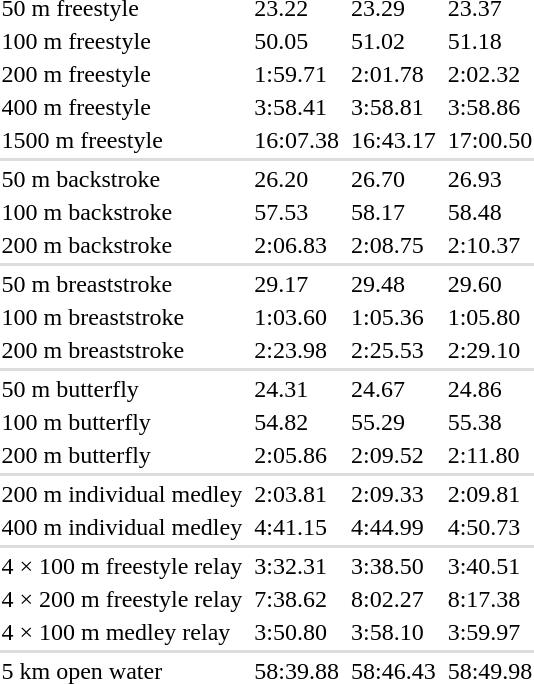<table>
<tr>
<td>50 m freestyle</td>
<td></td>
<td>23.22</td>
<td></td>
<td>23.29</td>
<td></td>
<td>23.37</td>
</tr>
<tr>
<td>100 m freestyle</td>
<td></td>
<td>50.05</td>
<td></td>
<td>51.02</td>
<td></td>
<td>51.18</td>
</tr>
<tr>
<td>200 m freestyle</td>
<td></td>
<td>1:59.71</td>
<td></td>
<td>2:01.78</td>
<td></td>
<td>2:02.32</td>
</tr>
<tr>
<td>400 m freestyle</td>
<td></td>
<td>3:58.41</td>
<td></td>
<td>3:58.81</td>
<td></td>
<td>3:58.86</td>
</tr>
<tr>
<td>1500 m freestyle</td>
<td></td>
<td>16:07.38</td>
<td></td>
<td>16:43.17</td>
<td></td>
<td>17:00.50</td>
</tr>
<tr bgcolor=#ddd>
<td colspan=8></td>
</tr>
<tr>
<td>50 m backstroke</td>
<td></td>
<td>26.20</td>
<td></td>
<td>26.70</td>
<td></td>
<td>26.93</td>
</tr>
<tr>
<td>100 m backstroke</td>
<td></td>
<td>57.53</td>
<td></td>
<td>58.17</td>
<td></td>
<td>58.48</td>
</tr>
<tr>
<td>200 m backstroke</td>
<td></td>
<td>2:06.83</td>
<td></td>
<td>2:08.75</td>
<td></td>
<td>2:10.37</td>
</tr>
<tr bgcolor=#ddd>
<td colspan=8></td>
</tr>
<tr>
<td>50 m breaststroke</td>
<td></td>
<td>29.17</td>
<td></td>
<td>29.48</td>
<td></td>
<td>29.60</td>
</tr>
<tr>
<td>100 m breaststroke</td>
<td></td>
<td>1:03.60</td>
<td></td>
<td>1:05.36</td>
<td></td>
<td>1:05.80</td>
</tr>
<tr>
<td>200 m breaststroke</td>
<td></td>
<td>2:23.98</td>
<td></td>
<td>2:25.53</td>
<td></td>
<td>2:29.10</td>
</tr>
<tr bgcolor=#ddd>
<td colspan=8></td>
</tr>
<tr>
<td>50 m butterfly</td>
<td></td>
<td>24.31</td>
<td></td>
<td>24.67</td>
<td></td>
<td>24.86</td>
</tr>
<tr>
<td>100 m butterfly</td>
<td></td>
<td>54.82</td>
<td></td>
<td>55.29</td>
<td></td>
<td>55.38</td>
</tr>
<tr>
<td>200 m butterfly</td>
<td></td>
<td>2:05.86</td>
<td></td>
<td>2:09.52</td>
<td></td>
<td>2:11.80</td>
</tr>
<tr bgcolor=#ddd>
<td colspan=8></td>
</tr>
<tr>
<td>200 m individual medley</td>
<td></td>
<td>2:03.81</td>
<td></td>
<td>2:09.33</td>
<td></td>
<td>2:09.81</td>
</tr>
<tr>
<td>400 m individual medley</td>
<td></td>
<td>4:41.15</td>
<td></td>
<td>4:44.99</td>
<td></td>
<td>4:50.73</td>
</tr>
<tr bgcolor=#ddd>
<td colspan=8></td>
</tr>
<tr>
<td>4 × 100 m freestyle relay</td>
<td></td>
<td>3:32.31</td>
<td></td>
<td>3:38.50</td>
<td></td>
<td>3:40.51</td>
</tr>
<tr>
<td>4 × 200 m freestyle relay</td>
<td></td>
<td>7:38.62</td>
<td></td>
<td>8:02.27</td>
<td></td>
<td>8:17.38</td>
</tr>
<tr>
<td>4 × 100 m medley relay</td>
<td></td>
<td>3:50.80</td>
<td></td>
<td>3:58.10</td>
<td></td>
<td>3:59.97</td>
</tr>
<tr bgcolor=#ddd>
<td colspan=8></td>
</tr>
<tr>
<td>5 km open water</td>
<td></td>
<td>58:39.88</td>
<td></td>
<td>58:46.43</td>
<td></td>
<td>58:49.98</td>
</tr>
<tr>
</tr>
</table>
